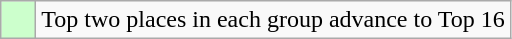<table class="wikitable">
<tr>
<td style="background:#cfc;">    </td>
<td>Top two places in each group advance to Top 16</td>
</tr>
</table>
